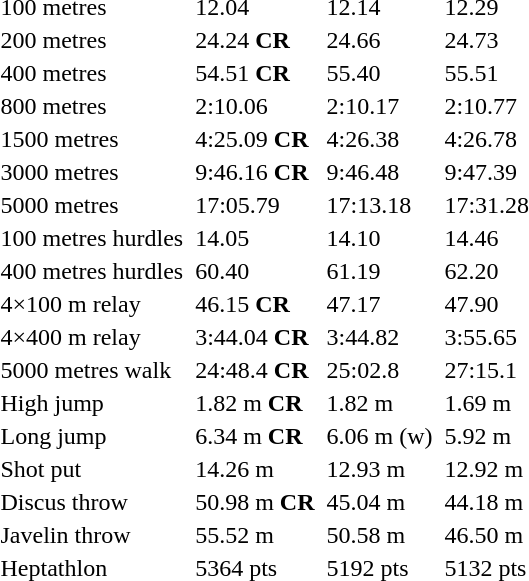<table>
<tr>
<td>100 metres</td>
<td></td>
<td>12.04</td>
<td></td>
<td>12.14</td>
<td></td>
<td>12.29</td>
</tr>
<tr>
<td>200 metres</td>
<td></td>
<td>24.24 <strong>CR</strong></td>
<td></td>
<td>24.66</td>
<td></td>
<td>24.73</td>
</tr>
<tr>
<td>400 metres</td>
<td></td>
<td>54.51 <strong>CR</strong></td>
<td></td>
<td>55.40</td>
<td></td>
<td>55.51</td>
</tr>
<tr>
<td>800 metres</td>
<td></td>
<td>2:10.06</td>
<td></td>
<td>2:10.17</td>
<td></td>
<td>2:10.77</td>
</tr>
<tr>
<td>1500 metres</td>
<td></td>
<td>4:25.09 <strong>CR</strong></td>
<td></td>
<td>4:26.38</td>
<td></td>
<td>4:26.78</td>
</tr>
<tr>
<td>3000 metres</td>
<td></td>
<td>9:46.16 <strong>CR</strong></td>
<td></td>
<td>9:46.48</td>
<td></td>
<td>9:47.39</td>
</tr>
<tr>
<td>5000 metres</td>
<td></td>
<td>17:05.79</td>
<td></td>
<td>17:13.18</td>
<td></td>
<td>17:31.28</td>
</tr>
<tr>
<td>100 metres hurdles</td>
<td></td>
<td>14.05</td>
<td></td>
<td>14.10</td>
<td></td>
<td>14.46</td>
</tr>
<tr>
<td>400 metres hurdles</td>
<td></td>
<td>60.40</td>
<td></td>
<td>61.19</td>
<td></td>
<td>62.20</td>
</tr>
<tr>
<td>4×100 m relay</td>
<td></td>
<td>46.15 <strong>CR</strong></td>
<td></td>
<td>47.17</td>
<td></td>
<td>47.90</td>
</tr>
<tr>
<td>4×400 m relay</td>
<td></td>
<td>3:44.04 <strong>CR</strong></td>
<td></td>
<td>3:44.82</td>
<td></td>
<td>3:55.65</td>
</tr>
<tr>
<td>5000 metres walk</td>
<td></td>
<td>24:48.4 <strong>CR</strong></td>
<td></td>
<td>25:02.8</td>
<td></td>
<td>27:15.1</td>
</tr>
<tr>
<td>High jump</td>
<td></td>
<td>1.82 m <strong>CR</strong></td>
<td></td>
<td>1.82 m</td>
<td></td>
<td>1.69 m</td>
</tr>
<tr>
<td>Long jump</td>
<td></td>
<td>6.34 m <strong>CR</strong></td>
<td></td>
<td>6.06  m (w)</td>
<td></td>
<td>5.92 m</td>
</tr>
<tr>
<td>Shot put</td>
<td></td>
<td>14.26 m</td>
<td></td>
<td>12.93 m</td>
<td></td>
<td>12.92 m</td>
</tr>
<tr>
<td>Discus throw</td>
<td></td>
<td>50.98 m <strong>CR</strong></td>
<td></td>
<td>45.04 m</td>
<td></td>
<td>44.18 m</td>
</tr>
<tr>
<td>Javelin throw</td>
<td></td>
<td>55.52 m</td>
<td></td>
<td>50.58 m</td>
<td></td>
<td>46.50 m</td>
</tr>
<tr>
<td>Heptathlon</td>
<td></td>
<td>5364 pts</td>
<td></td>
<td>5192 pts</td>
<td></td>
<td>5132 pts</td>
</tr>
</table>
